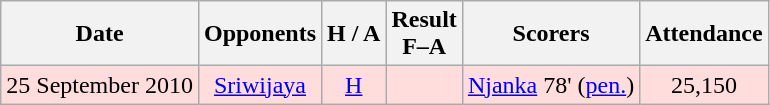<table class="wikitable" style="text-align:center">
<tr>
<th>Date</th>
<th>Opponents</th>
<th>H / A</th>
<th>Result<br>F–A</th>
<th>Scorers</th>
<th>Attendance</th>
</tr>
<tr style="background:#ffdddd">
<td>25 September 2010</td>
<td><a href='#'>Sriwijaya</a></td>
<td><a href='#'>H</a></td>
<td></td>
<td><a href='#'>Njanka</a> 78' (<a href='#'>pen.</a>)</td>
<td>25,150</td>
</tr>
</table>
